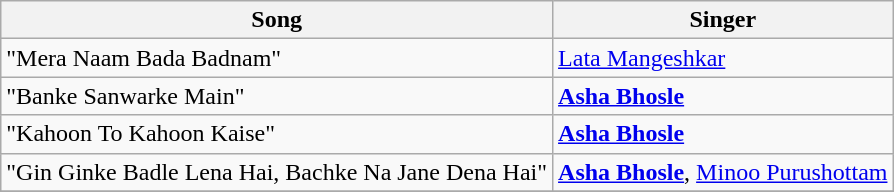<table class="wikitable">
<tr>
<th>Song</th>
<th>Singer</th>
</tr>
<tr>
<td>"Mera Naam Bada Badnam"</td>
<td><a href='#'>Lata Mangeshkar</a></td>
</tr>
<tr>
<td>"Banke Sanwarke Main"</td>
<td><strong><a href='#'>Asha Bhosle</a></strong></td>
</tr>
<tr>
<td>"Kahoon To Kahoon Kaise"</td>
<td><strong><a href='#'>Asha Bhosle</a></strong></td>
</tr>
<tr>
<td>"Gin Ginke Badle Lena Hai, Bachke Na Jane Dena Hai"</td>
<td><strong><a href='#'>Asha Bhosle</a></strong>, <a href='#'>Minoo Purushottam</a></td>
</tr>
<tr>
</tr>
</table>
